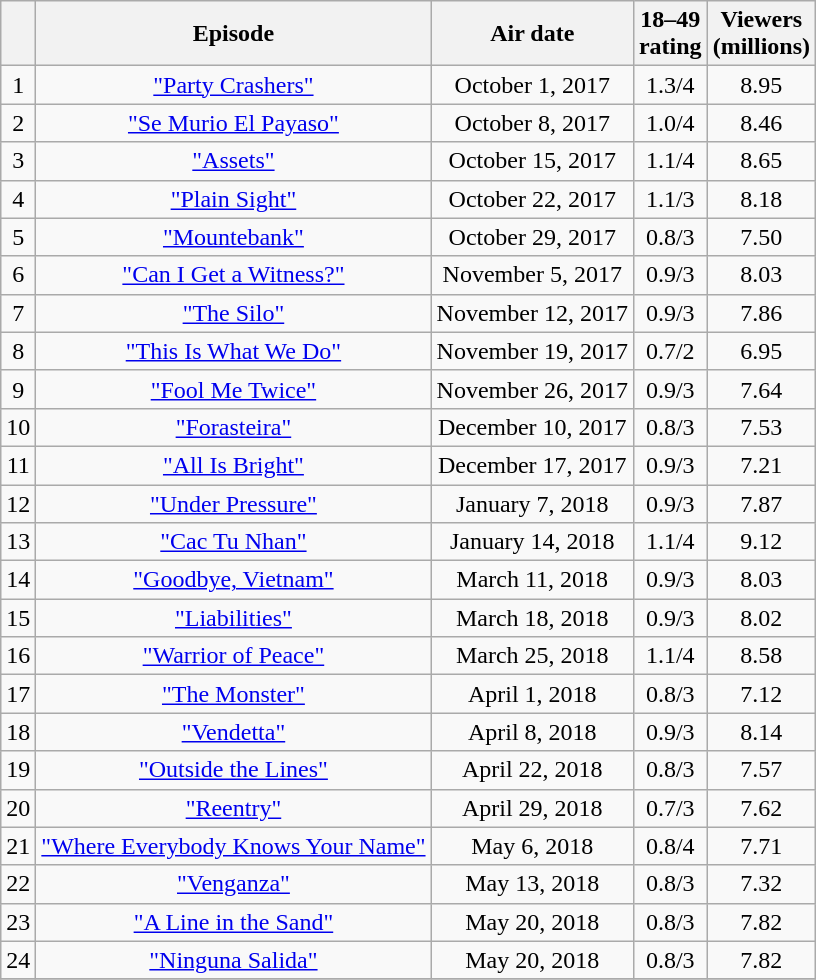<table class="wikitable sortable plainrowheaders" style="text-align:center;">
<tr>
<th scope="col"></th>
<th scope="col">Episode</th>
<th scope="col">Air date</th>
<th scope="col">18–49<br>rating</th>
<th scope="col">Viewers<br>(millions)</th>
</tr>
<tr>
<td scope="row">1</td>
<td><a href='#'>"Party Crashers"</a></td>
<td>October 1, 2017</td>
<td>1.3/4</td>
<td>8.95</td>
</tr>
<tr>
<td scope="row">2</td>
<td><a href='#'>"Se Murio El Payaso"</a></td>
<td>October 8, 2017</td>
<td>1.0/4</td>
<td>8.46</td>
</tr>
<tr>
<td scope="row">3</td>
<td><a href='#'>"Assets"</a></td>
<td>October 15, 2017</td>
<td>1.1/4</td>
<td>8.65</td>
</tr>
<tr>
<td scope="row">4</td>
<td><a href='#'>"Plain Sight"</a></td>
<td>October 22, 2017</td>
<td>1.1/3</td>
<td>8.18</td>
</tr>
<tr>
<td scope="row">5</td>
<td><a href='#'>"Mountebank"</a></td>
<td>October 29, 2017</td>
<td>0.8/3</td>
<td>7.50</td>
</tr>
<tr>
<td scope="row">6</td>
<td><a href='#'>"Can I Get a Witness?"</a></td>
<td>November 5, 2017</td>
<td>0.9/3</td>
<td>8.03</td>
</tr>
<tr>
<td scope="row">7</td>
<td><a href='#'>"The Silo"</a></td>
<td>November 12, 2017</td>
<td>0.9/3</td>
<td>7.86</td>
</tr>
<tr>
<td scope="row">8</td>
<td><a href='#'>"This Is What We Do"</a></td>
<td>November 19, 2017</td>
<td>0.7/2</td>
<td>6.95</td>
</tr>
<tr>
<td scope="row">9</td>
<td><a href='#'>"Fool Me Twice"</a></td>
<td>November 26, 2017</td>
<td>0.9/3</td>
<td>7.64</td>
</tr>
<tr>
<td scope="row">10</td>
<td><a href='#'>"Forasteira"</a></td>
<td>December 10, 2017</td>
<td>0.8/3</td>
<td>7.53</td>
</tr>
<tr>
<td scope="row">11</td>
<td><a href='#'>"All Is Bright"</a></td>
<td>December 17, 2017</td>
<td>0.9/3</td>
<td>7.21</td>
</tr>
<tr>
<td scope="row">12</td>
<td><a href='#'>"Under Pressure"</a></td>
<td>January 7, 2018</td>
<td>0.9/3</td>
<td>7.87</td>
</tr>
<tr>
<td scope="row">13</td>
<td><a href='#'>"Cac Tu Nhan"</a></td>
<td>January 14, 2018</td>
<td>1.1/4</td>
<td>9.12</td>
</tr>
<tr>
<td scope="row">14</td>
<td><a href='#'>"Goodbye, Vietnam"</a></td>
<td>March 11, 2018</td>
<td>0.9/3</td>
<td>8.03</td>
</tr>
<tr>
<td scope="row">15</td>
<td><a href='#'>"Liabilities"</a></td>
<td>March 18, 2018</td>
<td>0.9/3</td>
<td>8.02</td>
</tr>
<tr>
<td scope="row">16</td>
<td><a href='#'>"Warrior of Peace"</a></td>
<td>March 25, 2018</td>
<td>1.1/4</td>
<td>8.58</td>
</tr>
<tr>
<td scope="row">17</td>
<td><a href='#'>"The Monster"</a></td>
<td>April 1, 2018</td>
<td>0.8/3</td>
<td>7.12</td>
</tr>
<tr>
<td scope="row">18</td>
<td><a href='#'>"Vendetta"</a></td>
<td>April 8, 2018</td>
<td>0.9/3</td>
<td>8.14</td>
</tr>
<tr>
<td scope="row">19</td>
<td><a href='#'>"Outside the Lines"</a></td>
<td>April 22, 2018</td>
<td>0.8/3</td>
<td>7.57</td>
</tr>
<tr>
<td scope="row">20</td>
<td><a href='#'>"Reentry"</a></td>
<td>April 29, 2018</td>
<td>0.7/3</td>
<td>7.62</td>
</tr>
<tr>
<td scope="row">21</td>
<td><a href='#'>"Where Everybody Knows Your Name"</a></td>
<td>May 6, 2018</td>
<td>0.8/4</td>
<td>7.71</td>
</tr>
<tr>
<td scope="row">22</td>
<td><a href='#'>"Venganza"</a></td>
<td>May 13, 2018</td>
<td>0.8/3</td>
<td>7.32</td>
</tr>
<tr>
<td scope="row">23</td>
<td><a href='#'>"A Line in the Sand"</a></td>
<td>May 20, 2018</td>
<td>0.8/3</td>
<td>7.82</td>
</tr>
<tr>
<td scope="row">24</td>
<td><a href='#'>"Ninguna Salida"</a></td>
<td>May 20, 2018</td>
<td>0.8/3</td>
<td>7.82</td>
</tr>
<tr>
</tr>
</table>
